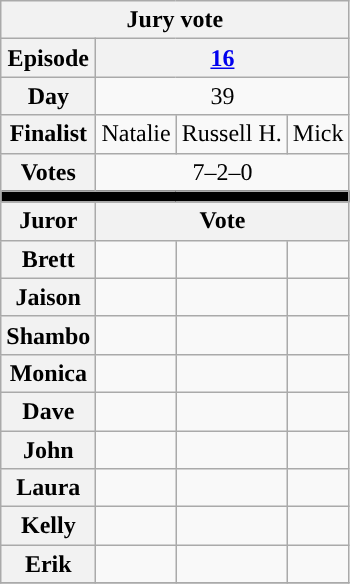<table class="wikitable" style="text-align:center">
<tr>
<th colspan="4">Jury vote</th>
</tr>
<tr>
<th>Episode</th>
<th colspan="3"><a href='#'>16</a></th>
</tr>
<tr>
<th>Day</th>
<td colspan="3">39</td>
</tr>
<tr>
<th>Finalist</th>
<td>Natalie</td>
<td>Russell H.</td>
<td>Mick</td>
</tr>
<tr>
<th>Votes</th>
<td colspan=3>7–2–0</td>
</tr>
<tr>
<td colspan="4" bgcolor="black"></td>
</tr>
<tr>
<th>Juror</th>
<th colspan="3">Vote</th>
</tr>
<tr>
<th>Brett</th>
<td></td>
<td></td>
<td></td>
</tr>
<tr>
<th>Jaison</th>
<td></td>
<td></td>
<td></td>
</tr>
<tr>
<th>Shambo</th>
<td></td>
<td></td>
<td></td>
</tr>
<tr>
<th>Monica</th>
<td></td>
<td></td>
<td></td>
</tr>
<tr>
<th>Dave</th>
<td></td>
<td></td>
<td></td>
</tr>
<tr>
<th>John</th>
<td></td>
<td></td>
<td></td>
</tr>
<tr>
<th>Laura</th>
<td></td>
<td></td>
<td></td>
</tr>
<tr>
<th>Kelly</th>
<td></td>
<td></td>
<td></td>
</tr>
<tr>
<th>Erik</th>
<td></td>
<td></td>
<td></td>
</tr>
<tr>
</tr>
</table>
